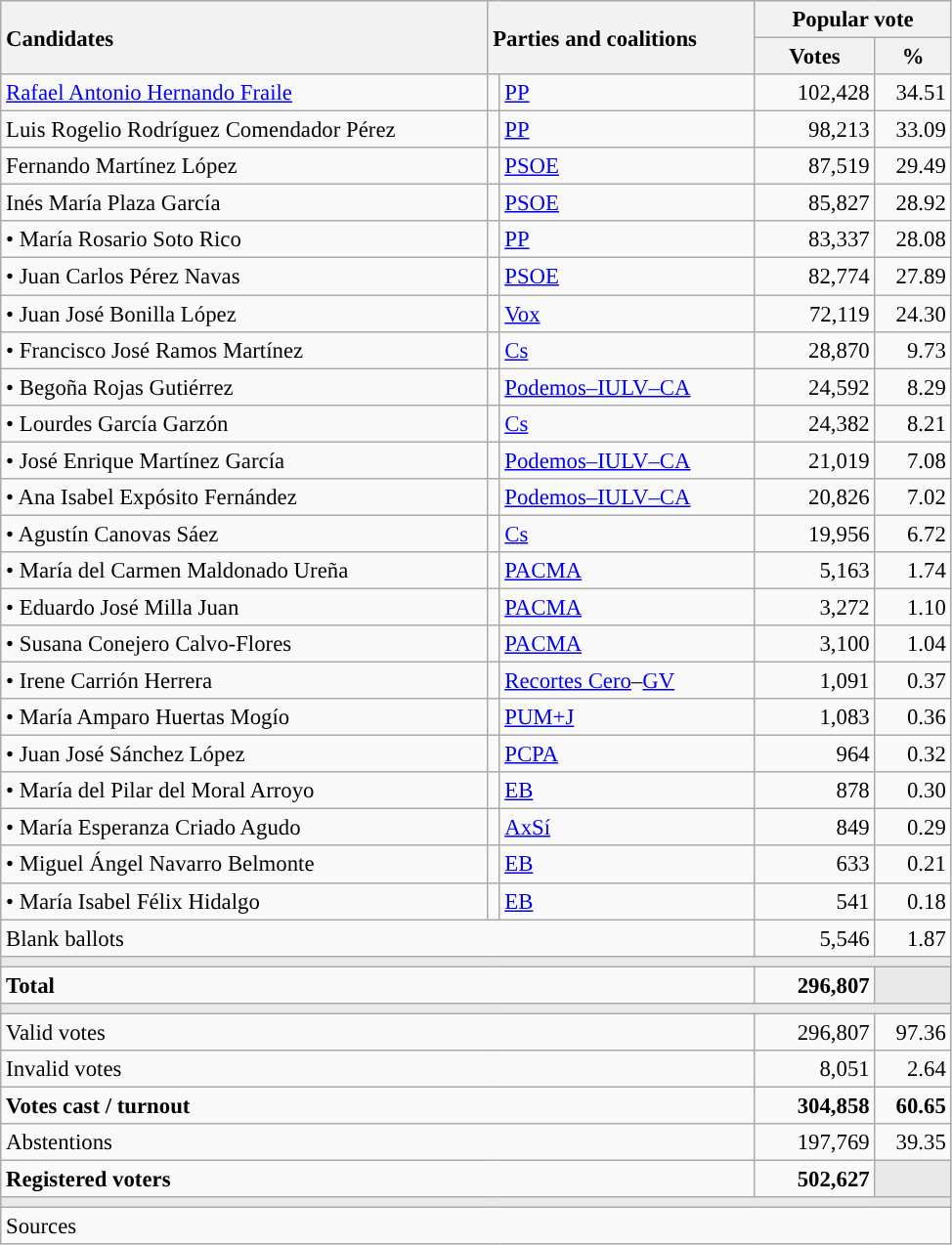<table class="wikitable" style="text-align:right; font-size:95%;">
<tr>
<th style="text-align:left;" rowspan="2" width="325">Candidates</th>
<th style="text-align:left;" rowspan="2" colspan="2" width="175">Parties and coalitions</th>
<th colspan="2">Popular vote</th>
</tr>
<tr>
<th width="75">Votes</th>
<th width="45">%</th>
</tr>
<tr>
<td align="left"> <a href='#'>Rafael Antonio Hernando Fraile</a></td>
<td width="1" style="color:inherit;background:"></td>
<td align="left"><a href='#'>PP</a></td>
<td>102,428</td>
<td>34.51</td>
</tr>
<tr>
<td align="left"> Luis Rogelio Rodríguez Comendador Pérez</td>
<td style="color:inherit;background:"></td>
<td align="left"><a href='#'>PP</a></td>
<td>98,213</td>
<td>33.09</td>
</tr>
<tr>
<td align="left"> Fernando Martínez López</td>
<td style="color:inherit;background:"></td>
<td align="left"><a href='#'>PSOE</a></td>
<td>87,519</td>
<td>29.49</td>
</tr>
<tr>
<td align="left"> Inés María Plaza García</td>
<td style="color:inherit;background:"></td>
<td align="left"><a href='#'>PSOE</a></td>
<td>85,827</td>
<td>28.92</td>
</tr>
<tr>
<td align="left">• María Rosario Soto Rico</td>
<td style="color:inherit;background:"></td>
<td align="left"><a href='#'>PP</a></td>
<td>83,337</td>
<td>28.08</td>
</tr>
<tr>
<td align="left">• Juan Carlos Pérez Navas</td>
<td style="color:inherit;background:"></td>
<td align="left"><a href='#'>PSOE</a></td>
<td>82,774</td>
<td>27.89</td>
</tr>
<tr>
<td align="left">• Juan José Bonilla López</td>
<td style="color:inherit;background:"></td>
<td align="left"><a href='#'>Vox</a></td>
<td>72,119</td>
<td>24.30</td>
</tr>
<tr>
<td align="left">• Francisco José Ramos Martínez</td>
<td style="color:inherit;background:"></td>
<td align="left"><a href='#'>Cs</a></td>
<td>28,870</td>
<td>9.73</td>
</tr>
<tr>
<td align="left">• Begoña Rojas Gutiérrez</td>
<td style="color:inherit;background:"></td>
<td align="left"><a href='#'>Podemos–IULV–CA</a></td>
<td>24,592</td>
<td>8.29</td>
</tr>
<tr>
<td align="left">• Lourdes García Garzón</td>
<td style="color:inherit;background:"></td>
<td align="left"><a href='#'>Cs</a></td>
<td>24,382</td>
<td>8.21</td>
</tr>
<tr>
<td align="left">• José Enrique Martínez García</td>
<td style="color:inherit;background:"></td>
<td align="left"><a href='#'>Podemos–IULV–CA</a></td>
<td>21,019</td>
<td>7.08</td>
</tr>
<tr>
<td align="left">• Ana Isabel Expósito Fernández</td>
<td style="color:inherit;background:"></td>
<td align="left"><a href='#'>Podemos–IULV–CA</a></td>
<td>20,826</td>
<td>7.02</td>
</tr>
<tr>
<td align="left">• Agustín Canovas Sáez</td>
<td style="color:inherit;background:"></td>
<td align="left"><a href='#'>Cs</a></td>
<td>19,956</td>
<td>6.72</td>
</tr>
<tr>
<td align="left">• María del Carmen Maldonado Ureña</td>
<td style="color:inherit;background:"></td>
<td align="left"><a href='#'>PACMA</a></td>
<td>5,163</td>
<td>1.74</td>
</tr>
<tr>
<td align="left">• Eduardo José Milla Juan</td>
<td style="color:inherit;background:"></td>
<td align="left"><a href='#'>PACMA</a></td>
<td>3,272</td>
<td>1.10</td>
</tr>
<tr>
<td align="left">• Susana Conejero Calvo-Flores</td>
<td style="color:inherit;background:"></td>
<td align="left"><a href='#'>PACMA</a></td>
<td>3,100</td>
<td>1.04</td>
</tr>
<tr>
<td align="left">• Irene Carrión Herrera</td>
<td style="color:inherit;background:"></td>
<td align="left"><a href='#'>Recortes Cero</a>–<a href='#'>GV</a></td>
<td>1,091</td>
<td>0.37</td>
</tr>
<tr>
<td align="left">• María Amparo Huertas Mogío</td>
<td style="color:inherit;background:"></td>
<td align="left"><a href='#'>PUM+J</a></td>
<td>1,083</td>
<td>0.36</td>
</tr>
<tr>
<td align="left">• Juan José Sánchez López</td>
<td style="color:inherit;background:"></td>
<td align="left"><a href='#'>PCPA</a></td>
<td>964</td>
<td>0.32</td>
</tr>
<tr>
<td align="left">• María del Pilar del Moral Arroyo</td>
<td style="color:inherit;background:"></td>
<td align="left"><a href='#'>EB</a></td>
<td>878</td>
<td>0.30</td>
</tr>
<tr>
<td align="left">• María Esperanza Criado Agudo</td>
<td style="color:inherit;background:"></td>
<td align="left"><a href='#'>AxSí</a></td>
<td>849</td>
<td>0.29</td>
</tr>
<tr>
<td align="left">• Miguel Ángel Navarro Belmonte</td>
<td style="color:inherit;background:"></td>
<td align="left"><a href='#'>EB</a></td>
<td>633</td>
<td>0.21</td>
</tr>
<tr>
<td align="left">• María Isabel Félix Hidalgo</td>
<td style="color:inherit;background:"></td>
<td align="left"><a href='#'>EB</a></td>
<td>541</td>
<td>0.18</td>
</tr>
<tr>
<td align="left" colspan="3">Blank ballots</td>
<td>5,546</td>
<td>1.87</td>
</tr>
<tr>
<td colspan="5" bgcolor="#E9E9E9"></td>
</tr>
<tr style="font-weight:bold;">
<td align="left" colspan="3">Total</td>
<td>296,807</td>
<td bgcolor="#E9E9E9"></td>
</tr>
<tr>
<td colspan="5" bgcolor="#E9E9E9"></td>
</tr>
<tr>
<td align="left" colspan="3">Valid votes</td>
<td>296,807</td>
<td>97.36</td>
</tr>
<tr>
<td align="left" colspan="3">Invalid votes</td>
<td>8,051</td>
<td>2.64</td>
</tr>
<tr style="font-weight:bold;">
<td align="left" colspan="3">Votes cast / turnout</td>
<td>304,858</td>
<td>60.65</td>
</tr>
<tr>
<td align="left" colspan="3">Abstentions</td>
<td>197,769</td>
<td>39.35</td>
</tr>
<tr style="font-weight:bold;">
<td align="left" colspan="3">Registered voters</td>
<td>502,627</td>
<td bgcolor="#E9E9E9"></td>
</tr>
<tr>
<td colspan="5" bgcolor="#E9E9E9"></td>
</tr>
<tr>
<td align="left" colspan="5">Sources</td>
</tr>
</table>
